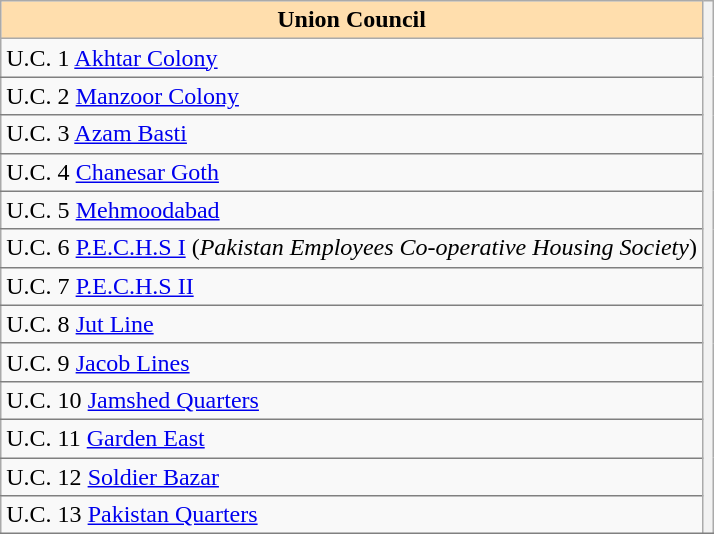<table class="sortable wikitable" align="left">
<tr>
<th style="background:#ffdead;"><strong>Union Council</strong></th>
<th rowspan=14 style="border-bottom:1px solid grey;" valign="top" class="unsortable"><br><br></th>
</tr>
<tr>
<td style="border-bottom:1px solid grey;">U.C. 1 <a href='#'>Akhtar Colony</a></td>
</tr>
<tr>
<td style="border-bottom:1px solid grey;">U.C. 2 <a href='#'>Manzoor Colony</a></td>
</tr>
<tr>
<td style="border-bottom:1px solid grey;">U.C. 3 <a href='#'>Azam Basti</a></td>
</tr>
<tr>
<td style="border-bottom:1px solid grey;">U.C. 4 <a href='#'>Chanesar Goth</a></td>
</tr>
<tr>
<td style="border-bottom:1px solid grey;">U.C. 5 <a href='#'>Mehmoodabad</a></td>
</tr>
<tr>
<td style="border-bottom:1px solid grey;">U.C. 6 <a href='#'>P.E.C.H.S I</a> (<em>Pakistan Employees Co-operative Housing Society</em>)</td>
</tr>
<tr>
<td style="border-bottom:1px solid grey;">U.C. 7 <a href='#'>P.E.C.H.S II</a></td>
</tr>
<tr>
<td style="border-bottom:1px solid grey;">U.C. 8 <a href='#'>Jut Line</a></td>
</tr>
<tr>
<td style="border-bottom:1px solid grey;">U.C. 9 <a href='#'>Jacob Lines</a></td>
</tr>
<tr>
<td style="border-bottom:1px solid grey;">U.C. 10 <a href='#'>Jamshed Quarters</a></td>
</tr>
<tr>
<td style="border-bottom:1px solid grey;">U.C. 11 <a href='#'>Garden East</a></td>
</tr>
<tr>
<td style="border-bottom:1px solid grey;">U.C. 12 <a href='#'>Soldier Bazar</a></td>
</tr>
<tr>
<td style="border-bottom:1px solid grey;">U.C. 13 <a href='#'>Pakistan Quarters</a></td>
</tr>
</table>
